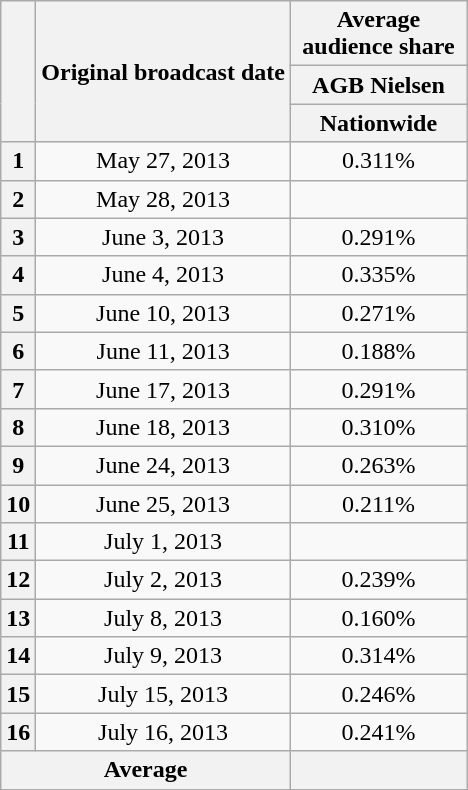<table class="wikitable" style="text-align:center">
<tr>
<th rowspan="3"></th>
<th rowspan="3">Original broadcast date</th>
<th width="110">Average audience share</th>
</tr>
<tr>
<th>AGB Nielsen</th>
</tr>
<tr>
<th>Nationwide</th>
</tr>
<tr>
<th>1</th>
<td>May 27, 2013</td>
<td>0.311%</td>
</tr>
<tr>
<th>2</th>
<td>May 28, 2013</td>
<td></td>
</tr>
<tr>
<th>3</th>
<td>June 3, 2013</td>
<td>0.291%</td>
</tr>
<tr>
<th>4</th>
<td>June 4, 2013</td>
<td>0.335%</td>
</tr>
<tr>
<th>5</th>
<td>June 10, 2013</td>
<td>0.271%</td>
</tr>
<tr>
<th>6</th>
<td>June 11, 2013</td>
<td>0.188%</td>
</tr>
<tr>
<th>7</th>
<td>June 17, 2013</td>
<td>0.291%</td>
</tr>
<tr>
<th>8</th>
<td>June 18, 2013</td>
<td>0.310%</td>
</tr>
<tr>
<th>9</th>
<td>June 24, 2013</td>
<td>0.263%</td>
</tr>
<tr>
<th>10</th>
<td>June 25, 2013</td>
<td>0.211%</td>
</tr>
<tr>
<th>11</th>
<td>July 1, 2013</td>
<td></td>
</tr>
<tr>
<th>12</th>
<td>July 2, 2013</td>
<td>0.239%</td>
</tr>
<tr>
<th>13</th>
<td>July 8, 2013</td>
<td>0.160%</td>
</tr>
<tr>
<th>14</th>
<td>July 9, 2013</td>
<td>0.314%</td>
</tr>
<tr>
<th>15</th>
<td>July 15, 2013</td>
<td>0.246%</td>
</tr>
<tr>
<th>16</th>
<td>July 16, 2013</td>
<td>0.241%</td>
</tr>
<tr>
<th colspan="2">Average</th>
<th></th>
</tr>
</table>
